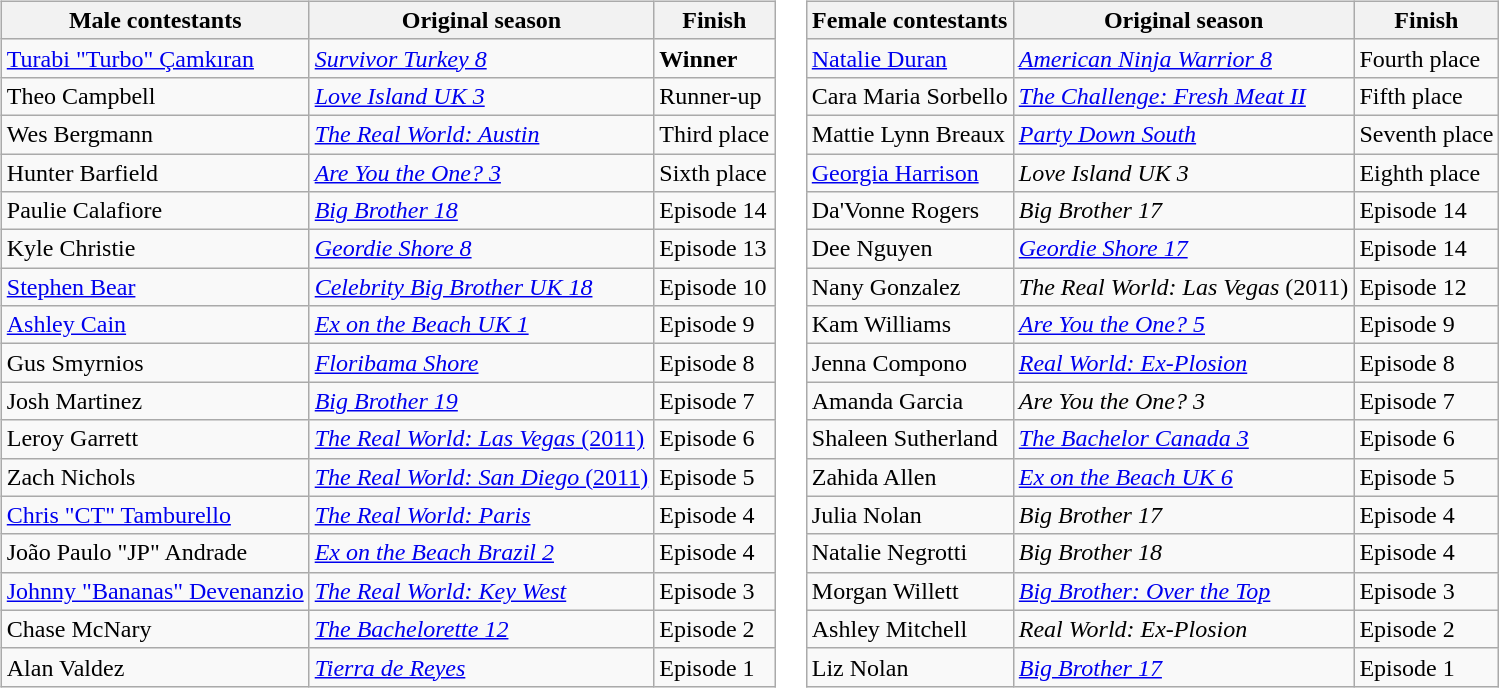<table>
<tr valign="top">
<td><br><table class="wikitable sortable">
<tr>
<th nowrap="nowrap">Male contestants</th>
<th nowrap="">Original season</th>
<th nowrap="">Finish</th>
</tr>
<tr>
<td nowrap=""><a href='#'>Turabi "Turbo" Çamkıran</a></td>
<td><a href='#'><em>Survivor Turkey 8</em></a></td>
<td><strong>Winner</strong></td>
</tr>
<tr>
<td>Theo Campbell</td>
<td><a href='#'><em>Love Island UK 3</em></a></td>
<td>Runner-up</td>
</tr>
<tr>
<td>Wes Bergmann</td>
<td><em><a href='#'>The Real World: Austin</a></em></td>
<td>Third place</td>
</tr>
<tr>
<td>Hunter Barfield</td>
<td><a href='#'><em>Are You the One? 3</em></a></td>
<td nowrap="">Sixth place</td>
</tr>
<tr>
<td>Paulie Calafiore</td>
<td><a href='#'><em>Big Brother 18</em></a></td>
<td>Episode 14</td>
</tr>
<tr>
<td>Kyle Christie</td>
<td><a href='#'><em>Geordie Shore 8</em></a></td>
<td>Episode 13</td>
</tr>
<tr>
<td><a href='#'>Stephen Bear</a></td>
<td><a href='#'><em>Celebrity Big Brother UK 18</em></a></td>
<td>Episode 10</td>
</tr>
<tr>
<td><a href='#'>Ashley Cain</a></td>
<td><a href='#'><em>Ex on the Beach UK 1</em></a></td>
<td>Episode 9</td>
</tr>
<tr>
<td>Gus Smyrnios</td>
<td><em><a href='#'>Floribama Shore</a></em></td>
<td>Episode 8</td>
</tr>
<tr>
<td>Josh Martinez</td>
<td><a href='#'><em>Big Brother 19</em></a></td>
<td>Episode 7</td>
</tr>
<tr>
<td>Leroy Garrett</td>
<td nowrap><a href='#'><em>The Real World: Las Vegas</em> (2011)</a></td>
<td>Episode 6</td>
</tr>
<tr>
<td>Zach Nichols</td>
<td nowrap><a href='#'><em>The Real World: San Diego</em> (2011)</a></td>
<td>Episode 5</td>
</tr>
<tr>
<td><a href='#'>Chris "CT" Tamburello</a></td>
<td><em><a href='#'>The Real World: Paris</a></em></td>
<td>Episode 4</td>
</tr>
<tr>
<td>João Paulo "JP" Andrade</td>
<td nowrap><a href='#'><em>Ex on the Beach Brazil 2</em></a></td>
<td>Episode 4</td>
</tr>
<tr>
<td nowrap><a href='#'>Johnny "Bananas" Devenanzio</a></td>
<td><em><a href='#'>The Real World: Key West</a></em></td>
<td>Episode 3</td>
</tr>
<tr>
<td>Chase McNary</td>
<td><a href='#'><em>The Bachelorette 12</em></a></td>
<td>Episode 2</td>
</tr>
<tr>
<td>Alan Valdez</td>
<td><em><a href='#'>Tierra de Reyes</a></em></td>
<td nowrap>Episode 1</td>
</tr>
</table>
</td>
<td><br><table class="wikitable sortable">
<tr>
<th nowrap="nowrap">Female contestants</th>
<th nowrap="">Original season</th>
<th nowrap="">Finish</th>
</tr>
<tr>
<td nowrap><a href='#'>Natalie Duran</a></td>
<td><em><a href='#'>American Ninja Warrior 8</a></em></td>
<td>Fourth place</td>
</tr>
<tr>
<td nowrap>Cara Maria Sorbello</td>
<td><em><a href='#'>The Challenge: Fresh Meat II</a></em></td>
<td>Fifth place</td>
</tr>
<tr>
<td>Mattie Lynn Breaux</td>
<td><em><a href='#'>Party Down South</a></em></td>
<td nowrap>Seventh place</td>
</tr>
<tr>
<td><a href='#'>Georgia Harrison</a></td>
<td><em>Love Island UK 3</em></td>
<td>Eighth place</td>
</tr>
<tr>
<td>Da'Vonne Rogers</td>
<td><em>Big Brother 17</em></td>
<td>Episode 14</td>
</tr>
<tr>
<td>Dee Nguyen</td>
<td><a href='#'><em>Geordie Shore 17</em></a></td>
<td>Episode 14</td>
</tr>
<tr>
<td>Nany Gonzalez</td>
<td nowrap><em>The Real World: Las Vegas</em> (2011)</td>
<td>Episode 12</td>
</tr>
<tr>
<td>Kam Williams</td>
<td><em><a href='#'>Are You the One? 5</a></em></td>
<td>Episode 9</td>
</tr>
<tr>
<td>Jenna Compono</td>
<td><em><a href='#'>Real World: Ex-Plosion</a></em></td>
<td>Episode 8</td>
</tr>
<tr>
<td>Amanda Garcia</td>
<td><em>Are You the One? 3</em></td>
<td>Episode 7</td>
</tr>
<tr>
<td>Shaleen Sutherland</td>
<td><a href='#'><em>The Bachelor Canada 3</em></a></td>
<td>Episode 6</td>
</tr>
<tr>
<td>Zahida Allen</td>
<td><a href='#'><em>Ex on the Beach UK 6</em></a></td>
<td>Episode 5</td>
</tr>
<tr>
<td>Julia Nolan</td>
<td><em>Big Brother 17</em></td>
<td>Episode 4</td>
</tr>
<tr>
<td>Natalie Negrotti</td>
<td><em>Big Brother 18</em></td>
<td>Episode 4</td>
</tr>
<tr>
<td>Morgan Willett</td>
<td nowrap><em><a href='#'>Big Brother: Over the Top</a></em></td>
<td>Episode 3</td>
</tr>
<tr>
<td>Ashley Mitchell</td>
<td><em>Real World: Ex-Plosion</em></td>
<td>Episode 2</td>
</tr>
<tr>
<td>Liz Nolan</td>
<td><em><a href='#'>Big Brother 17</a></em></td>
<td nowrap>Episode 1</td>
</tr>
</table>
</td>
</tr>
</table>
